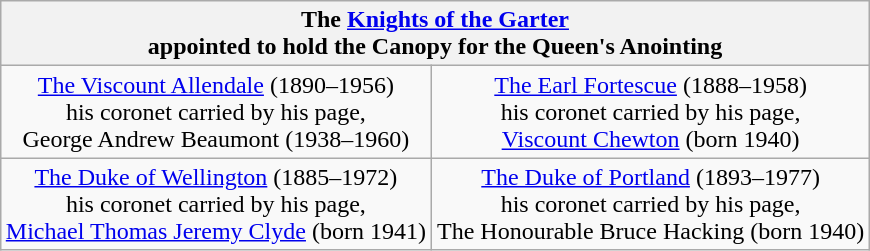<table class="wikitable" style="text-align:center; margin-left: auto; margin-right: auto; border: none;">
<tr>
<th colspan="2" style="text-align:center">The <a href='#'>Knights of the Garter</a><br>appointed to hold the Canopy for the Queen's Anointing</th>
</tr>
<tr>
<td><a href='#'>The Viscount Allendale</a>  (1890–1956)<br>his coronet carried by his page,<br> George Andrew Beaumont (1938–1960)</td>
<td><a href='#'>The Earl Fortescue</a>  (1888–1958)<br>his coronet carried by his page,<br> <a href='#'>Viscount Chewton</a> (born 1940)</td>
</tr>
<tr>
<td><a href='#'>The Duke of Wellington</a>  (1885–1972)<br>his coronet carried by his page,<br><a href='#'>Michael Thomas Jeremy Clyde</a> (born 1941)</td>
<td><a href='#'>The Duke of Portland</a>  (1893–1977)<br>his coronet carried by his page,<br>The Honourable Bruce Hacking (born 1940)</td>
</tr>
</table>
